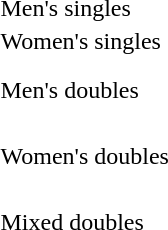<table>
<tr>
<td rowspan="2">Men's singles<br></td>
<td rowspan="2"></td>
<td rowspan="2"></td>
<td></td>
</tr>
<tr>
<td></td>
</tr>
<tr>
<td rowspan="2">Women's singles<br></td>
<td rowspan="2"></td>
<td rowspan="2"></td>
<td></td>
</tr>
<tr>
<td></td>
</tr>
<tr>
<td rowspan="2">Men's doubles<br></td>
<td rowspan="2">  <br></td>
<td rowspan="2">  <br></td>
<td> <br></td>
</tr>
<tr>
<td>  <br></td>
</tr>
<tr>
<td rowspan="2">Women's doubles<br></td>
<td rowspan="2">  <br></td>
<td rowspan="2">  <br></td>
<td> <br></td>
</tr>
<tr>
<td>  <br></td>
</tr>
<tr>
<td rowspan="2">Mixed doubles<br></td>
<td rowspan="2">  <br></td>
<td rowspan="2">  <br></td>
<td> <br></td>
</tr>
<tr>
<td>  <br></td>
</tr>
<tr>
</tr>
</table>
